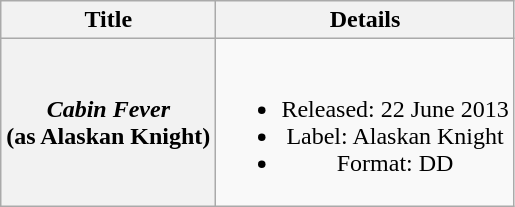<table class="wikitable plainrowheaders" style="text-align:center;" border="1">
<tr>
<th>Title</th>
<th>Details</th>
</tr>
<tr>
<th scope="row"><em>Cabin Fever</em> <br> (as Alaskan Knight)</th>
<td><br><ul><li>Released: 22 June 2013</li><li>Label: Alaskan Knight</li><li>Format: DD</li></ul></td>
</tr>
</table>
